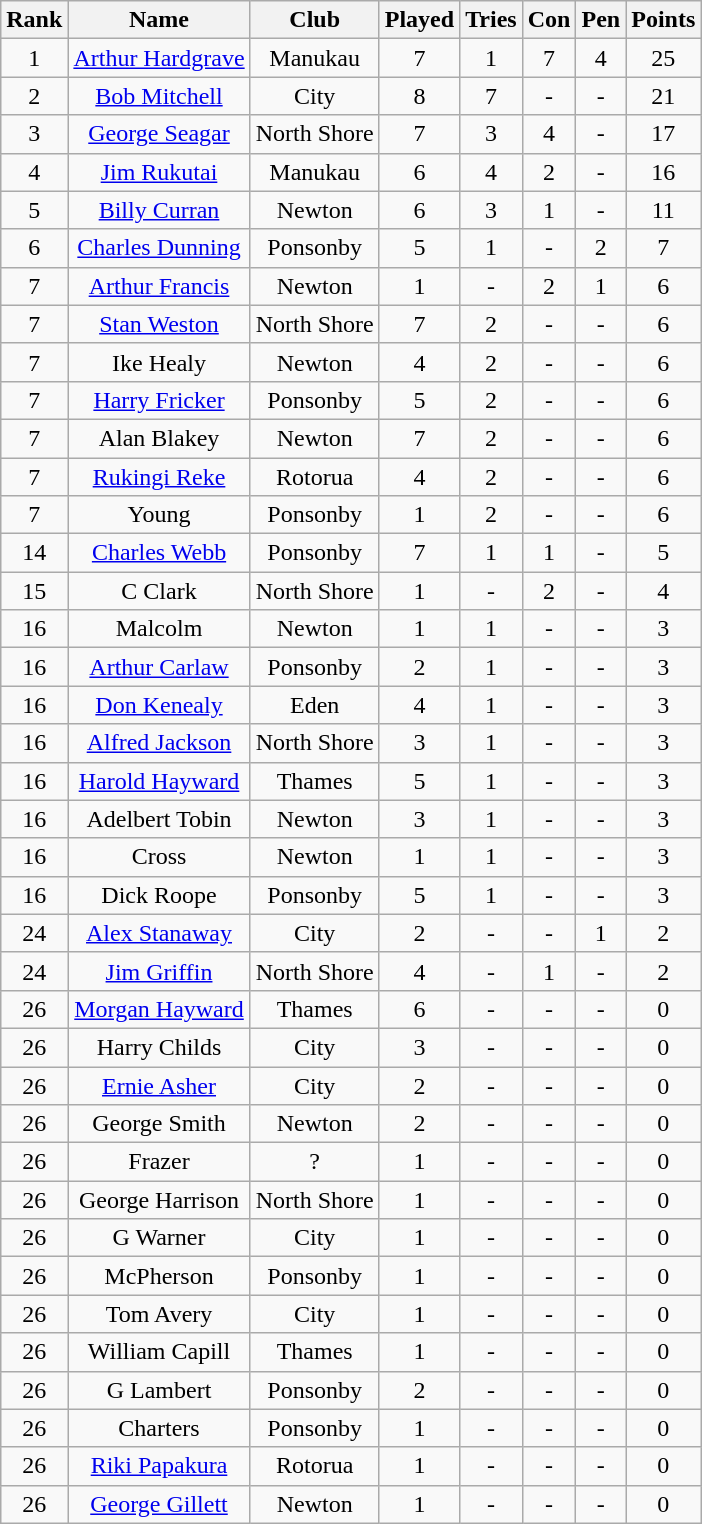<table class="wikitable sortable" style="text-align: center;">
<tr>
<th>Rank</th>
<th>Name</th>
<th>Club</th>
<th>Played</th>
<th>Tries</th>
<th>Con</th>
<th>Pen</th>
<th>Points</th>
</tr>
<tr>
<td>1</td>
<td><a href='#'>Arthur Hardgrave</a></td>
<td>Manukau</td>
<td>7</td>
<td>1</td>
<td>7</td>
<td>4</td>
<td>25</td>
</tr>
<tr>
<td>2</td>
<td><a href='#'>Bob Mitchell</a></td>
<td>City</td>
<td>8</td>
<td>7</td>
<td>-</td>
<td>-</td>
<td>21</td>
</tr>
<tr>
<td>3</td>
<td><a href='#'>George Seagar</a></td>
<td>North Shore</td>
<td>7</td>
<td>3</td>
<td>4</td>
<td>-</td>
<td>17</td>
</tr>
<tr>
<td>4</td>
<td><a href='#'>Jim Rukutai</a></td>
<td>Manukau</td>
<td>6</td>
<td>4</td>
<td>2</td>
<td>-</td>
<td>16</td>
</tr>
<tr>
<td>5</td>
<td><a href='#'>Billy Curran</a></td>
<td>Newton</td>
<td>6</td>
<td>3</td>
<td>1</td>
<td>-</td>
<td>11</td>
</tr>
<tr>
<td>6</td>
<td><a href='#'>Charles Dunning</a></td>
<td>Ponsonby</td>
<td>5</td>
<td>1</td>
<td>-</td>
<td>2</td>
<td>7</td>
</tr>
<tr>
<td>7</td>
<td><a href='#'>Arthur Francis</a></td>
<td>Newton</td>
<td>1</td>
<td>-</td>
<td>2</td>
<td>1</td>
<td>6</td>
</tr>
<tr>
<td>7</td>
<td><a href='#'>Stan Weston</a></td>
<td>North Shore</td>
<td>7</td>
<td>2</td>
<td>-</td>
<td>-</td>
<td>6</td>
</tr>
<tr>
<td>7</td>
<td>Ike Healy</td>
<td>Newton</td>
<td>4</td>
<td>2</td>
<td>-</td>
<td>-</td>
<td>6</td>
</tr>
<tr>
<td>7</td>
<td><a href='#'>Harry Fricker</a></td>
<td>Ponsonby</td>
<td>5</td>
<td>2</td>
<td>-</td>
<td>-</td>
<td>6</td>
</tr>
<tr>
<td>7</td>
<td>Alan Blakey</td>
<td>Newton</td>
<td>7</td>
<td>2</td>
<td>-</td>
<td>-</td>
<td>6</td>
</tr>
<tr>
<td>7</td>
<td><a href='#'>Rukingi Reke</a></td>
<td>Rotorua</td>
<td>4</td>
<td>2</td>
<td>-</td>
<td>-</td>
<td>6</td>
</tr>
<tr>
<td>7</td>
<td>Young</td>
<td>Ponsonby</td>
<td>1</td>
<td>2</td>
<td>-</td>
<td>-</td>
<td>6</td>
</tr>
<tr>
<td>14</td>
<td><a href='#'>Charles Webb</a></td>
<td>Ponsonby</td>
<td>7</td>
<td>1</td>
<td>1</td>
<td>-</td>
<td>5</td>
</tr>
<tr>
<td>15</td>
<td>C Clark</td>
<td>North Shore</td>
<td>1</td>
<td>-</td>
<td>2</td>
<td>-</td>
<td>4</td>
</tr>
<tr>
<td>16</td>
<td>Malcolm</td>
<td>Newton</td>
<td>1</td>
<td>1</td>
<td>-</td>
<td>-</td>
<td>3</td>
</tr>
<tr>
<td>16</td>
<td><a href='#'>Arthur Carlaw</a></td>
<td>Ponsonby</td>
<td>2</td>
<td>1</td>
<td>-</td>
<td>-</td>
<td>3</td>
</tr>
<tr>
<td>16</td>
<td><a href='#'>Don Kenealy</a></td>
<td>Eden</td>
<td>4</td>
<td>1</td>
<td>-</td>
<td>-</td>
<td>3</td>
</tr>
<tr>
<td>16</td>
<td><a href='#'>Alfred Jackson</a></td>
<td>North Shore</td>
<td>3</td>
<td>1</td>
<td>-</td>
<td>-</td>
<td>3</td>
</tr>
<tr>
<td>16</td>
<td><a href='#'>Harold Hayward</a></td>
<td>Thames</td>
<td>5</td>
<td>1</td>
<td>-</td>
<td>-</td>
<td>3</td>
</tr>
<tr>
<td>16</td>
<td>Adelbert Tobin</td>
<td>Newton</td>
<td>3</td>
<td>1</td>
<td>-</td>
<td>-</td>
<td>3</td>
</tr>
<tr>
<td>16</td>
<td>Cross</td>
<td>Newton</td>
<td>1</td>
<td>1</td>
<td>-</td>
<td>-</td>
<td>3</td>
</tr>
<tr>
<td>16</td>
<td>Dick Roope</td>
<td>Ponsonby</td>
<td>5</td>
<td>1</td>
<td>-</td>
<td>-</td>
<td>3</td>
</tr>
<tr>
<td>24</td>
<td><a href='#'>Alex Stanaway</a></td>
<td>City</td>
<td>2</td>
<td>-</td>
<td>-</td>
<td>1</td>
<td>2</td>
</tr>
<tr>
<td>24</td>
<td><a href='#'>Jim Griffin</a></td>
<td>North Shore</td>
<td>4</td>
<td>-</td>
<td>1</td>
<td>-</td>
<td>2</td>
</tr>
<tr>
<td>26</td>
<td><a href='#'>Morgan Hayward</a></td>
<td>Thames</td>
<td>6</td>
<td>-</td>
<td>-</td>
<td>-</td>
<td>0</td>
</tr>
<tr>
<td>26</td>
<td>Harry Childs</td>
<td>City</td>
<td>3</td>
<td>-</td>
<td>-</td>
<td>-</td>
<td>0</td>
</tr>
<tr>
<td>26</td>
<td><a href='#'>Ernie Asher</a></td>
<td>City</td>
<td>2</td>
<td>-</td>
<td>-</td>
<td>-</td>
<td>0</td>
</tr>
<tr>
<td>26</td>
<td>George Smith</td>
<td>Newton</td>
<td>2</td>
<td>-</td>
<td>-</td>
<td>-</td>
<td>0</td>
</tr>
<tr>
<td>26</td>
<td>Frazer</td>
<td>?</td>
<td>1</td>
<td>-</td>
<td>-</td>
<td>-</td>
<td>0</td>
</tr>
<tr>
<td>26</td>
<td>George Harrison</td>
<td>North Shore</td>
<td>1</td>
<td>-</td>
<td>-</td>
<td>-</td>
<td>0</td>
</tr>
<tr>
<td>26</td>
<td>G Warner</td>
<td>City</td>
<td>1</td>
<td>-</td>
<td>-</td>
<td>-</td>
<td>0</td>
</tr>
<tr>
<td>26</td>
<td>McPherson</td>
<td>Ponsonby</td>
<td>1</td>
<td>-</td>
<td>-</td>
<td>-</td>
<td>0</td>
</tr>
<tr>
<td>26</td>
<td>Tom Avery</td>
<td>City</td>
<td>1</td>
<td>-</td>
<td>-</td>
<td>-</td>
<td>0</td>
</tr>
<tr>
<td>26</td>
<td>William Capill</td>
<td>Thames</td>
<td>1</td>
<td>-</td>
<td>-</td>
<td>-</td>
<td>0</td>
</tr>
<tr>
<td>26</td>
<td>G Lambert</td>
<td>Ponsonby</td>
<td>2</td>
<td>-</td>
<td>-</td>
<td>-</td>
<td>0</td>
</tr>
<tr>
<td>26</td>
<td>Charters</td>
<td>Ponsonby</td>
<td>1</td>
<td>-</td>
<td>-</td>
<td>-</td>
<td>0</td>
</tr>
<tr>
<td>26</td>
<td><a href='#'>Riki Papakura</a></td>
<td>Rotorua</td>
<td>1</td>
<td>-</td>
<td>-</td>
<td>-</td>
<td>0</td>
</tr>
<tr>
<td>26</td>
<td><a href='#'>George Gillett</a></td>
<td>Newton</td>
<td>1</td>
<td>-</td>
<td>-</td>
<td>-</td>
<td>0</td>
</tr>
</table>
